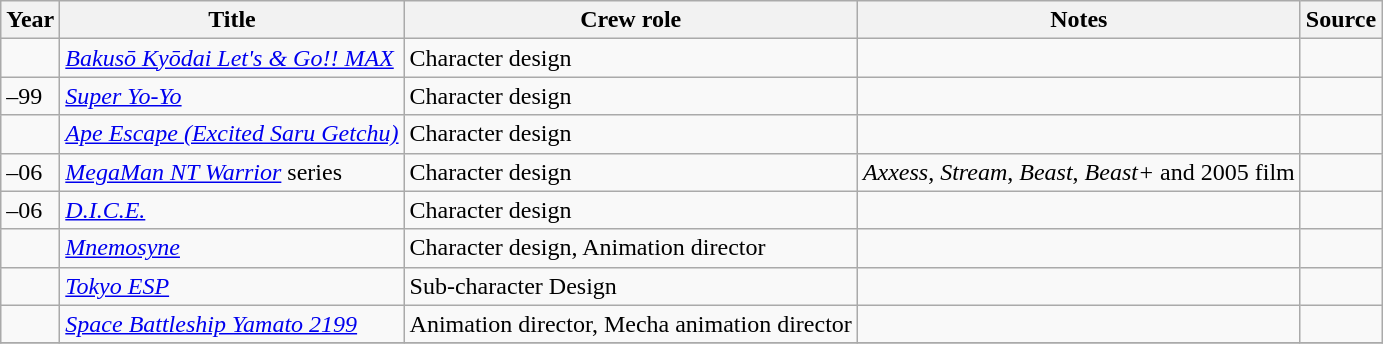<table class="wikitable sortable plainrowheaders">
<tr>
<th>Year</th>
<th>Title</th>
<th>Crew role</th>
<th class="unsortable">Notes</th>
<th class="unsortable">Source</th>
</tr>
<tr>
<td></td>
<td><em><a href='#'>Bakusō Kyōdai Let's & Go!! MAX</a></em></td>
<td>Character design</td>
<td></td>
<td></td>
</tr>
<tr>
<td>–99</td>
<td><em><a href='#'>Super Yo-Yo</a></em></td>
<td>Character design</td>
<td></td>
<td></td>
</tr>
<tr>
<td></td>
<td><em><a href='#'>Ape Escape (Excited Saru Getchu)</a></em></td>
<td>Character design</td>
<td></td>
<td></td>
</tr>
<tr>
<td>–06</td>
<td><em><a href='#'>MegaMan NT Warrior</a></em> series</td>
<td>Character design</td>
<td><em>Axxess</em>, <em>Stream</em>, <em>Beast</em>, <em>Beast+</em> and 2005 film</td>
<td></td>
</tr>
<tr>
<td>–06</td>
<td><em><a href='#'>D.I.C.E.</a></em></td>
<td>Character design</td>
<td></td>
<td></td>
</tr>
<tr>
<td></td>
<td><em><a href='#'>Mnemosyne</a></em></td>
<td>Character design, Animation director</td>
<td></td>
<td></td>
</tr>
<tr>
<td></td>
<td><em><a href='#'>Tokyo ESP</a></em></td>
<td>Sub-character Design</td>
<td></td>
<td></td>
</tr>
<tr>
<td></td>
<td><em><a href='#'>Space Battleship Yamato 2199</a></em></td>
<td>Animation director, Mecha animation director</td>
<td></td>
<td></td>
</tr>
<tr>
</tr>
</table>
